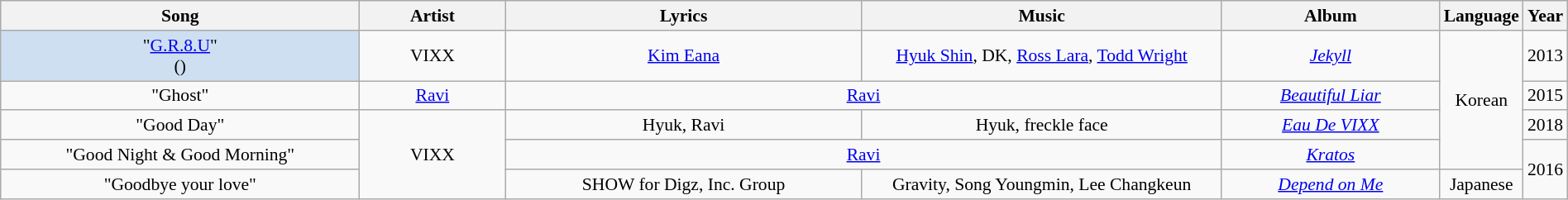<table class="wikitable sortable" style="margin:0.5em auto; clear:both; font-size:.9em; text-align:center; width:100%">
<tr>
<th style="width:25%">Song</th>
<th style="width:10%">Artist</th>
<th class="unsortable" style="width:25%">Lyrics</th>
<th class="unsortable" style="width:25%">Music</th>
<th style="width:25%">Album</th>
<th style="width:25%">Language</th>
<th style="width:25%">Year</th>
</tr>
<tr>
<td style="background:#CEDFF2;">"<a href='#'>G.R.8.U</a>"<br>()</td>
<td>VIXX</td>
<td><a href='#'>Kim Eana</a></td>
<td><a href='#'>Hyuk Shin</a>, DK, <a href='#'>Ross Lara</a>, <a href='#'>Todd Wright</a></td>
<td><em><a href='#'>Jekyll</a></em></td>
<td rowspan="4">Korean</td>
<td>2013</td>
</tr>
<tr>
<td>"Ghost"</td>
<td><a href='#'>Ravi</a></td>
<td colspan="2"><a href='#'>Ravi</a></td>
<td><em><a href='#'>Beautiful Liar</a></em></td>
<td>2015</td>
</tr>
<tr>
<td>"Good Day"</td>
<td rowspan="3">VIXX</td>
<td>Hyuk, Ravi</td>
<td>Hyuk, freckle face</td>
<td><em><a href='#'>Eau De VIXX</a></em></td>
<td>2018</td>
</tr>
<tr>
<td>"Good Night & Good Morning"</td>
<td colspan="2"><a href='#'>Ravi</a></td>
<td><em><a href='#'>Kratos</a></em></td>
<td rowspan="2">2016</td>
</tr>
<tr>
<td>"Goodbye your love"</td>
<td>SHOW for Digz, Inc. Group</td>
<td>Gravity, Song Youngmin, Lee Changkeun</td>
<td><em><a href='#'>Depend on Me</a></em></td>
<td>Japanese</td>
</tr>
</table>
